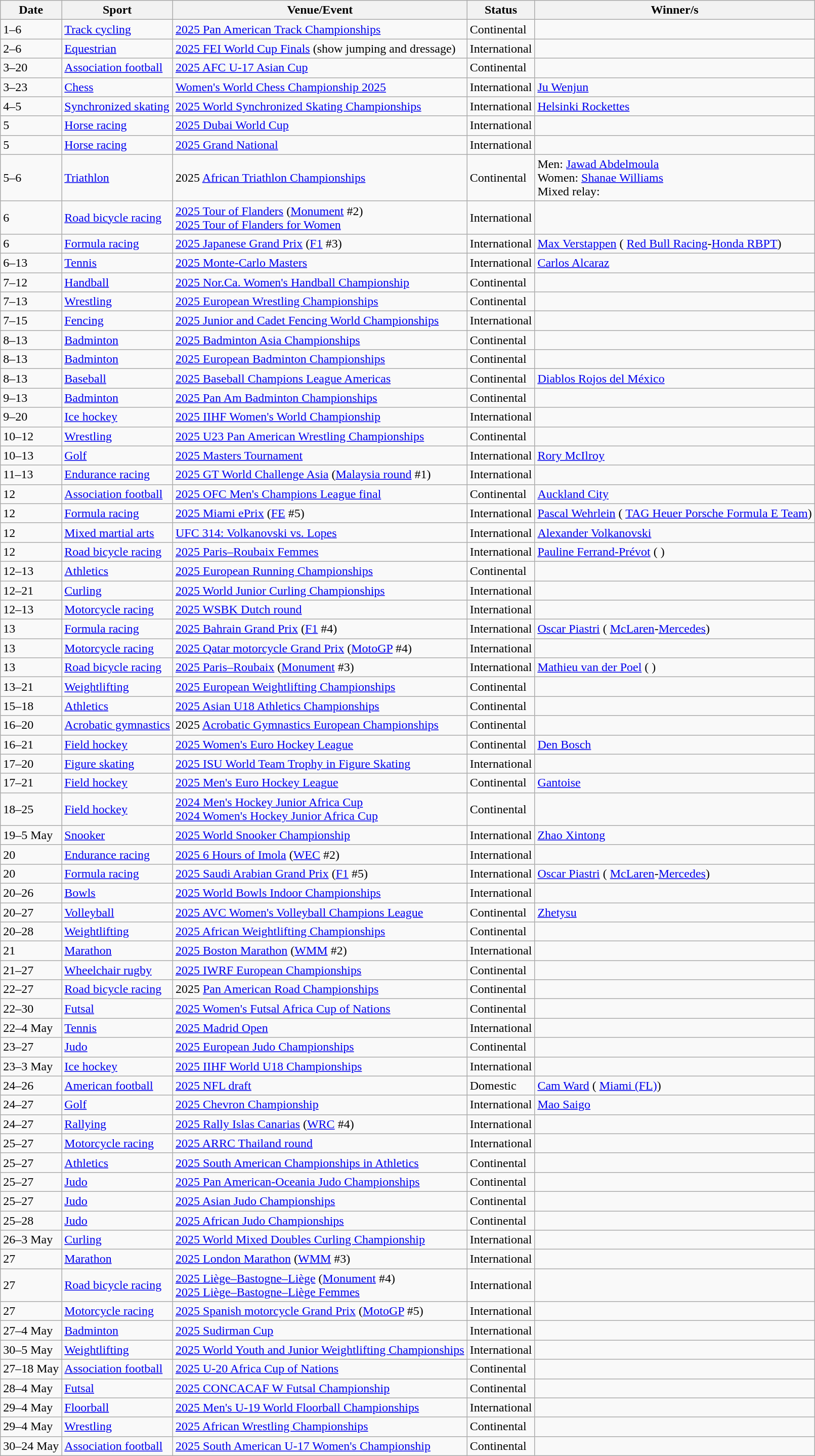<table class="wikitable source">
<tr>
<th>Date</th>
<th>Sport</th>
<th>Venue/Event</th>
<th>Status</th>
<th>Winner/s</th>
</tr>
<tr>
<td>1–6</td>
<td><a href='#'>Track cycling</a></td>
<td> <a href='#'>2025 Pan American Track Championships</a></td>
<td>Continental</td>
<td></td>
</tr>
<tr>
<td>2–6</td>
<td><a href='#'>Equestrian</a></td>
<td> <a href='#'>2025 FEI World Cup Finals</a> (show jumping and dressage)</td>
<td>International</td>
<td></td>
</tr>
<tr>
<td>3–20</td>
<td><a href='#'>Association football</a></td>
<td> <a href='#'>2025 AFC U-17 Asian Cup</a></td>
<td>Continental</td>
<td></td>
</tr>
<tr>
<td>3–23</td>
<td><a href='#'>Chess</a></td>
<td> <a href='#'>Women's World Chess Championship 2025</a></td>
<td>International</td>
<td> <a href='#'>Ju Wenjun</a></td>
</tr>
<tr>
<td>4–5</td>
<td><a href='#'>Synchronized skating</a></td>
<td> <a href='#'>2025 World Synchronized Skating Championships</a></td>
<td>International</td>
<td> <a href='#'>Helsinki Rockettes</a></td>
</tr>
<tr>
<td>5</td>
<td><a href='#'>Horse racing</a></td>
<td> <a href='#'>2025 Dubai World Cup</a></td>
<td>International</td>
<td></td>
</tr>
<tr>
<td>5</td>
<td><a href='#'>Horse racing</a></td>
<td> <a href='#'>2025 Grand National</a></td>
<td>International</td>
<td></td>
</tr>
<tr>
<td>5–6</td>
<td><a href='#'>Triathlon</a></td>
<td> 2025 <a href='#'>African Triathlon Championships</a></td>
<td>Continental</td>
<td>Men:  <a href='#'>Jawad Abdelmoula</a><br> Women:  <a href='#'>Shanae Williams</a><br> Mixed relay: </td>
</tr>
<tr>
<td>6</td>
<td><a href='#'>Road bicycle racing</a></td>
<td> <a href='#'>2025 Tour of Flanders</a> (<a href='#'>Monument</a> #2)<br> <a href='#'>2025 Tour of Flanders for Women</a></td>
<td>International</td>
<td></td>
</tr>
<tr>
<td>6</td>
<td><a href='#'>Formula racing</a></td>
<td> <a href='#'>2025 Japanese Grand Prix</a> (<a href='#'>F1</a> #3)</td>
<td>International</td>
<td> <a href='#'>Max Verstappen</a> ( <a href='#'>Red Bull Racing</a>-<a href='#'>Honda RBPT</a>)</td>
</tr>
<tr>
<td>6–13</td>
<td><a href='#'>Tennis</a></td>
<td> <a href='#'>2025 Monte-Carlo Masters</a></td>
<td>International</td>
<td> <a href='#'>Carlos Alcaraz</a></td>
</tr>
<tr>
<td>7–12</td>
<td><a href='#'>Handball</a></td>
<td> <a href='#'>2025 Nor.Ca. Women's Handball Championship</a></td>
<td>Continental</td>
<td></td>
</tr>
<tr>
<td>7–13</td>
<td><a href='#'>Wrestling</a></td>
<td> <a href='#'>2025 European Wrestling Championships</a></td>
<td>Continental</td>
<td></td>
</tr>
<tr>
<td>7–15</td>
<td><a href='#'>Fencing</a></td>
<td> <a href='#'>2025 Junior and Cadet Fencing World Championships</a></td>
<td>International</td>
<td></td>
</tr>
<tr>
<td>8–13</td>
<td><a href='#'>Badminton</a></td>
<td> <a href='#'>2025 Badminton Asia Championships</a></td>
<td>Continental</td>
<td></td>
</tr>
<tr>
<td>8–13</td>
<td><a href='#'>Badminton</a></td>
<td> <a href='#'>2025 European Badminton Championships</a></td>
<td>Continental</td>
<td></td>
</tr>
<tr>
<td>8–13</td>
<td><a href='#'>Baseball</a></td>
<td> <a href='#'>2025 Baseball Champions League Americas</a></td>
<td>Continental</td>
<td> <a href='#'>Diablos Rojos del México</a></td>
</tr>
<tr>
<td>9–13</td>
<td><a href='#'>Badminton</a></td>
<td> <a href='#'>2025 Pan Am Badminton Championships</a></td>
<td>Continental</td>
<td></td>
</tr>
<tr>
<td>9–20</td>
<td><a href='#'>Ice hockey</a></td>
<td> <a href='#'>2025 IIHF Women's World Championship</a></td>
<td>International</td>
<td></td>
</tr>
<tr>
<td>10–12</td>
<td><a href='#'>Wrestling</a></td>
<td> <a href='#'>2025 U23 Pan American Wrestling Championships</a></td>
<td>Continental</td>
<td></td>
</tr>
<tr>
<td>10–13</td>
<td><a href='#'>Golf</a></td>
<td> <a href='#'>2025 Masters Tournament</a></td>
<td>International</td>
<td> <a href='#'>Rory McIlroy</a></td>
</tr>
<tr>
<td>11–13</td>
<td><a href='#'>Endurance racing</a></td>
<td> <a href='#'>2025 GT World Challenge Asia</a> (<a href='#'>Malaysia round</a> #1)</td>
<td>International</td>
<td></td>
</tr>
<tr>
<td>12</td>
<td><a href='#'>Association football</a></td>
<td> <a href='#'>2025 OFC Men's Champions League final</a></td>
<td>Continental</td>
<td> <a href='#'>Auckland City</a></td>
</tr>
<tr>
<td>12</td>
<td><a href='#'>Formula racing</a></td>
<td> <a href='#'>2025 Miami ePrix</a> (<a href='#'>FE</a> #5)</td>
<td>International</td>
<td> <a href='#'>Pascal Wehrlein</a> ( <a href='#'>TAG Heuer Porsche Formula E Team</a>)</td>
</tr>
<tr>
<td>12</td>
<td><a href='#'>Mixed martial arts</a></td>
<td> <a href='#'>UFC 314: Volkanovski vs. Lopes</a></td>
<td>International</td>
<td> <a href='#'>Alexander Volkanovski</a></td>
</tr>
<tr>
<td>12</td>
<td><a href='#'>Road bicycle racing</a></td>
<td> <a href='#'>2025 Paris–Roubaix Femmes</a></td>
<td>International</td>
<td> <a href='#'>Pauline Ferrand-Prévot</a> ( )</td>
</tr>
<tr>
<td>12–13</td>
<td><a href='#'>Athletics</a></td>
<td> <a href='#'>2025 European Running Championships</a></td>
<td>Continental</td>
<td></td>
</tr>
<tr>
<td>12–21</td>
<td><a href='#'>Curling</a></td>
<td> <a href='#'>2025 World Junior Curling Championships</a></td>
<td>International</td>
<td></td>
</tr>
<tr>
<td>12–13</td>
<td><a href='#'>Motorcycle racing</a></td>
<td> <a href='#'>2025 WSBK Dutch round</a></td>
<td>International</td>
<td></td>
</tr>
<tr>
<td>13</td>
<td><a href='#'>Formula racing</a></td>
<td> <a href='#'>2025 Bahrain Grand Prix</a> (<a href='#'>F1</a> #4)</td>
<td>International</td>
<td> <a href='#'>Oscar Piastri</a> ( <a href='#'>McLaren</a>-<a href='#'>Mercedes</a>)</td>
</tr>
<tr>
<td>13</td>
<td><a href='#'>Motorcycle racing</a></td>
<td> <a href='#'>2025 Qatar motorcycle Grand Prix</a> (<a href='#'>MotoGP</a> #4)</td>
<td>International</td>
<td></td>
</tr>
<tr>
<td>13</td>
<td><a href='#'>Road bicycle racing</a></td>
<td> <a href='#'>2025 Paris–Roubaix</a> (<a href='#'>Monument</a> #3)</td>
<td>International</td>
<td> <a href='#'>Mathieu van der Poel</a> ( )</td>
</tr>
<tr>
<td>13–21</td>
<td><a href='#'>Weightlifting</a></td>
<td> <a href='#'>2025 European Weightlifting Championships</a></td>
<td>Continental</td>
<td></td>
</tr>
<tr>
<td>15–18</td>
<td><a href='#'>Athletics</a></td>
<td> <a href='#'>2025 Asian U18 Athletics Championships</a></td>
<td>Continental</td>
<td></td>
</tr>
<tr>
<td>16–20</td>
<td><a href='#'>Acrobatic gymnastics</a></td>
<td> 2025 <a href='#'>Acrobatic Gymnastics European Championships</a></td>
<td>Continental</td>
<td></td>
</tr>
<tr>
<td>16–21</td>
<td><a href='#'>Field hockey</a></td>
<td> <a href='#'>2025 Women's Euro Hockey League</a></td>
<td>Continental</td>
<td> <a href='#'>Den Bosch</a></td>
</tr>
<tr>
<td>17–20</td>
<td><a href='#'>Figure skating</a></td>
<td> <a href='#'>2025 ISU World Team Trophy in Figure Skating</a></td>
<td>International</td>
<td></td>
</tr>
<tr>
<td>17–21</td>
<td><a href='#'>Field hockey</a></td>
<td> <a href='#'>2025 Men's Euro Hockey League</a></td>
<td>Continental</td>
<td> <a href='#'>Gantoise</a></td>
</tr>
<tr>
<td>18–25</td>
<td><a href='#'>Field hockey</a></td>
<td> <a href='#'>2024 Men's Hockey Junior Africa Cup</a><br> <a href='#'>2024 Women's Hockey Junior Africa Cup</a></td>
<td>Continental</td>
<td></td>
</tr>
<tr>
<td>19–5 May</td>
<td><a href='#'>Snooker</a></td>
<td> <a href='#'>2025 World Snooker Championship</a></td>
<td>International</td>
<td> <a href='#'>Zhao Xintong</a></td>
</tr>
<tr>
<td>20</td>
<td><a href='#'>Endurance racing</a></td>
<td> <a href='#'>2025 6 Hours of Imola</a> (<a href='#'>WEC</a> #2)</td>
<td>International</td>
<td></td>
</tr>
<tr>
<td>20</td>
<td><a href='#'>Formula racing</a></td>
<td> <a href='#'>2025 Saudi Arabian Grand Prix</a> (<a href='#'>F1</a> #5)</td>
<td>International</td>
<td> <a href='#'>Oscar Piastri</a> ( <a href='#'>McLaren</a>-<a href='#'>Mercedes</a>)</td>
</tr>
<tr>
<td>20–26</td>
<td><a href='#'>Bowls</a></td>
<td> <a href='#'>2025 World Bowls Indoor Championships</a></td>
<td>International</td>
<td></td>
</tr>
<tr>
<td>20–27</td>
<td><a href='#'>Volleyball</a></td>
<td> <a href='#'>2025 AVC Women's Volleyball Champions League</a></td>
<td>Continental</td>
<td> <a href='#'>Zhetysu</a></td>
</tr>
<tr>
<td>20–28</td>
<td><a href='#'>Weightlifting</a></td>
<td> <a href='#'>2025 African Weightlifting Championships</a></td>
<td>Continental</td>
<td></td>
</tr>
<tr>
<td>21</td>
<td><a href='#'>Marathon</a></td>
<td> <a href='#'>2025 Boston Marathon</a> (<a href='#'>WMM</a> #2)</td>
<td>International</td>
<td></td>
</tr>
<tr>
<td>21–27</td>
<td><a href='#'>Wheelchair rugby</a></td>
<td> <a href='#'>2025 IWRF European Championships</a></td>
<td>Continental</td>
<td></td>
</tr>
<tr>
<td>22–27</td>
<td><a href='#'>Road bicycle racing</a></td>
<td> 2025 <a href='#'>Pan American Road Championships</a></td>
<td>Continental</td>
<td></td>
</tr>
<tr>
<td>22–30</td>
<td><a href='#'>Futsal</a></td>
<td> <a href='#'>2025 Women's Futsal Africa Cup of Nations</a></td>
<td>Continental</td>
<td></td>
</tr>
<tr>
<td>22–4 May</td>
<td><a href='#'>Tennis</a></td>
<td> <a href='#'>2025 Madrid Open</a></td>
<td>International</td>
<td></td>
</tr>
<tr>
<td>23–27</td>
<td><a href='#'>Judo</a></td>
<td> <a href='#'>2025 European Judo Championships</a></td>
<td>Continental</td>
<td></td>
</tr>
<tr>
<td>23–3 May</td>
<td><a href='#'>Ice hockey</a></td>
<td> <a href='#'>2025 IIHF World U18 Championships</a></td>
<td>International</td>
<td></td>
</tr>
<tr>
<td>24–26</td>
<td><a href='#'>American football</a></td>
<td> <a href='#'>2025 NFL draft</a></td>
<td>Domestic</td>
<td><a href='#'>Cam Ward</a> ( <a href='#'>Miami (FL)</a>)</td>
</tr>
<tr>
<td>24–27</td>
<td><a href='#'>Golf</a></td>
<td> <a href='#'>2025 Chevron Championship</a></td>
<td>International</td>
<td> <a href='#'>Mao Saigo</a></td>
</tr>
<tr>
<td>24–27</td>
<td><a href='#'>Rallying</a></td>
<td> <a href='#'>2025 Rally Islas Canarias</a> (<a href='#'>WRC</a> #4)</td>
<td>International</td>
<td></td>
</tr>
<tr>
<td>25–27</td>
<td><a href='#'>Motorcycle racing</a></td>
<td> <a href='#'>2025 ARRC Thailand round</a></td>
<td>International</td>
<td></td>
</tr>
<tr>
<td>25–27</td>
<td><a href='#'>Athletics</a></td>
<td> <a href='#'>2025 South American Championships in Athletics</a></td>
<td>Continental</td>
<td></td>
</tr>
<tr>
<td>25–27</td>
<td><a href='#'>Judo</a></td>
<td> <a href='#'>2025 Pan American-Oceania Judo Championships</a></td>
<td>Continental</td>
<td></td>
</tr>
<tr>
<td>25–27</td>
<td><a href='#'>Judo</a></td>
<td> <a href='#'>2025 Asian Judo Championships</a></td>
<td>Continental</td>
<td></td>
</tr>
<tr>
<td>25–28</td>
<td><a href='#'>Judo</a></td>
<td> <a href='#'>2025 African Judo Championships</a></td>
<td>Continental</td>
<td></td>
</tr>
<tr>
<td>26–3 May</td>
<td><a href='#'>Curling</a></td>
<td> <a href='#'>2025 World Mixed Doubles Curling Championship</a></td>
<td>International</td>
<td></td>
</tr>
<tr>
<td>27</td>
<td><a href='#'>Marathon</a></td>
<td> <a href='#'>2025 London Marathon</a> (<a href='#'>WMM</a> #3)</td>
<td>International</td>
<td></td>
</tr>
<tr>
<td>27</td>
<td><a href='#'>Road bicycle racing</a></td>
<td> <a href='#'>2025 Liège–Bastogne–Liège</a> (<a href='#'>Monument</a> #4)<br> <a href='#'>2025 Liège–Bastogne–Liège Femmes</a></td>
<td>International</td>
<td></td>
</tr>
<tr>
<td>27</td>
<td><a href='#'>Motorcycle racing</a></td>
<td> <a href='#'>2025 Spanish motorcycle Grand Prix</a> (<a href='#'>MotoGP</a> #5)</td>
<td>International</td>
<td></td>
</tr>
<tr>
<td>27–4 May</td>
<td><a href='#'>Badminton</a></td>
<td> <a href='#'>2025 Sudirman Cup</a></td>
<td>International</td>
<td></td>
</tr>
<tr>
<td>30–5 May</td>
<td><a href='#'>Weightlifting</a></td>
<td> <a href='#'>2025 World Youth and Junior Weightlifting Championships</a></td>
<td>International</td>
<td></td>
</tr>
<tr>
<td>27–18 May</td>
<td><a href='#'>Association football</a></td>
<td> <a href='#'>2025 U-20 Africa Cup of Nations</a></td>
<td>Continental</td>
<td></td>
</tr>
<tr>
<td>28–4 May</td>
<td><a href='#'>Futsal</a></td>
<td> <a href='#'>2025 CONCACAF W Futsal Championship</a></td>
<td>Continental</td>
<td></td>
</tr>
<tr>
<td>29–4 May</td>
<td><a href='#'>Floorball</a></td>
<td> <a href='#'>2025 Men's U-19 World Floorball Championships</a></td>
<td>International</td>
<td></td>
</tr>
<tr>
<td>29–4 May</td>
<td><a href='#'>Wrestling</a></td>
<td> <a href='#'>2025 African Wrestling Championships</a></td>
<td>Continental</td>
<td></td>
</tr>
<tr>
<td>30–24 May</td>
<td><a href='#'>Association football</a></td>
<td> <a href='#'>2025 South American U-17 Women's Championship</a></td>
<td>Continental</td>
<td></td>
</tr>
</table>
